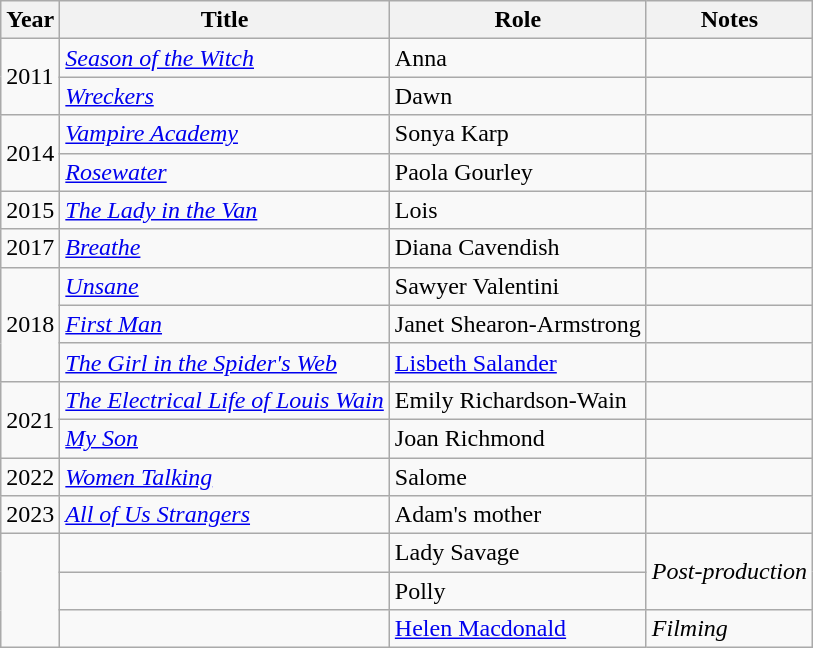<table class="wikitable sortable">
<tr>
<th>Year</th>
<th>Title</th>
<th>Role</th>
<th class="unsortable">Notes</th>
</tr>
<tr>
<td rowspan="2">2011</td>
<td><em><a href='#'>Season of the Witch</a></em></td>
<td>Anna</td>
<td></td>
</tr>
<tr>
<td><em><a href='#'>Wreckers</a></em></td>
<td>Dawn</td>
<td></td>
</tr>
<tr>
<td rowspan="2">2014</td>
<td><em><a href='#'>Vampire Academy</a></em></td>
<td>Sonya Karp</td>
<td></td>
</tr>
<tr>
<td><em><a href='#'>Rosewater</a></em></td>
<td>Paola Gourley</td>
<td></td>
</tr>
<tr>
<td>2015</td>
<td><em><a href='#'>The Lady in the Van</a></em></td>
<td>Lois</td>
<td></td>
</tr>
<tr>
<td>2017</td>
<td><em><a href='#'>Breathe</a></em></td>
<td>Diana Cavendish</td>
<td></td>
</tr>
<tr>
<td rowspan="3">2018</td>
<td><em><a href='#'>Unsane</a></em></td>
<td>Sawyer Valentini</td>
<td></td>
</tr>
<tr>
<td><em><a href='#'>First Man</a></em></td>
<td>Janet Shearon-Armstrong</td>
<td></td>
</tr>
<tr>
<td><em><a href='#'>The Girl in the Spider's Web</a></em></td>
<td><a href='#'>Lisbeth Salander</a></td>
<td></td>
</tr>
<tr>
<td rowspan=2>2021</td>
<td><em><a href='#'>The Electrical Life of Louis Wain</a></em></td>
<td>Emily Richardson-Wain</td>
<td></td>
</tr>
<tr>
<td><em><a href='#'>My Son</a></em></td>
<td>Joan Richmond</td>
<td></td>
</tr>
<tr>
<td>2022</td>
<td><em><a href='#'>Women Talking</a></em></td>
<td>Salome</td>
<td></td>
</tr>
<tr>
<td>2023</td>
<td><em><a href='#'>All of Us Strangers</a></em></td>
<td>Adam's mother</td>
<td></td>
</tr>
<tr>
<td rowspan="3"></td>
<td></td>
<td>Lady Savage</td>
<td rowspan=2><em>Post-production</em></td>
</tr>
<tr>
<td></td>
<td>Polly</td>
</tr>
<tr>
<td></td>
<td><a href='#'>Helen Macdonald</a></td>
<td><em>Filming</em> </td>
</tr>
</table>
